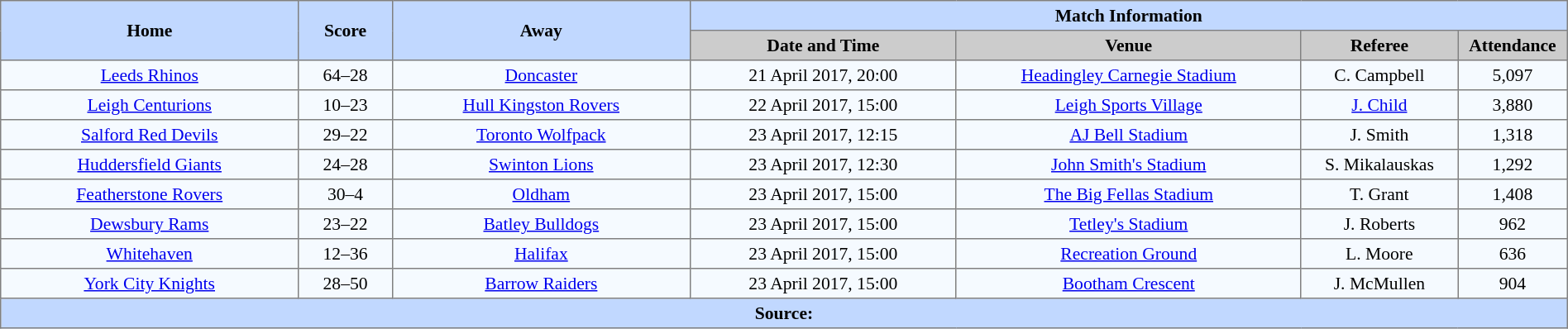<table border=1 style="border-collapse:collapse; font-size:90%; text-align:center;" cellpadding=3 cellspacing=0 width=100%>
<tr bgcolor=#C1D8FF>
<th rowspan=2 width=19%>Home</th>
<th rowspan=2 width=6%>Score</th>
<th rowspan=2 width=19%>Away</th>
<th colspan=6>Match Information</th>
</tr>
<tr bgcolor=#CCCCCC>
<th width=17%>Date and Time</th>
<th width=22%>Venue</th>
<th width=10%>Referee</th>
<th width=7%>Attendance</th>
</tr>
<tr bgcolor=#F5FAFF>
<td> <a href='#'>Leeds Rhinos</a></td>
<td>64–28</td>
<td> <a href='#'>Doncaster</a></td>
<td>21 April 2017, 20:00</td>
<td><a href='#'>Headingley Carnegie Stadium</a></td>
<td>C. Campbell</td>
<td>5,097</td>
</tr>
<tr bgcolor=#F5FAFF>
<td> <a href='#'>Leigh Centurions</a></td>
<td>10–23</td>
<td> <a href='#'>Hull Kingston Rovers</a></td>
<td>22 April 2017, 15:00</td>
<td><a href='#'>Leigh Sports Village</a></td>
<td><a href='#'>J. Child</a></td>
<td>3,880</td>
</tr>
<tr bgcolor=#F5FAFF>
<td> <a href='#'>Salford Red Devils</a></td>
<td>29–22</td>
<td> <a href='#'>Toronto Wolfpack</a></td>
<td>23 April 2017, 12:15</td>
<td><a href='#'>AJ Bell Stadium</a></td>
<td>J. Smith</td>
<td>1,318</td>
</tr>
<tr bgcolor=#F5FAFF>
<td> <a href='#'>Huddersfield Giants</a></td>
<td>24–28</td>
<td> <a href='#'>Swinton Lions</a></td>
<td>23 April 2017, 12:30</td>
<td><a href='#'>John Smith's Stadium</a></td>
<td>S. Mikalauskas</td>
<td>1,292</td>
</tr>
<tr bgcolor=#F5FAFF>
<td> <a href='#'>Featherstone Rovers</a></td>
<td>30–4</td>
<td> <a href='#'>Oldham</a></td>
<td>23 April 2017, 15:00</td>
<td><a href='#'>The Big Fellas Stadium</a></td>
<td>T. Grant</td>
<td>1,408</td>
</tr>
<tr bgcolor=#F5FAFF>
<td> <a href='#'>Dewsbury Rams</a></td>
<td>23–22</td>
<td> <a href='#'>Batley Bulldogs</a></td>
<td>23 April 2017, 15:00</td>
<td><a href='#'>Tetley's Stadium</a></td>
<td>J. Roberts</td>
<td>962</td>
</tr>
<tr bgcolor=#F5FAFF>
<td> <a href='#'>Whitehaven</a></td>
<td>12–36</td>
<td> <a href='#'>Halifax</a></td>
<td>23 April 2017, 15:00</td>
<td><a href='#'>Recreation Ground</a></td>
<td>L. Moore</td>
<td>636</td>
</tr>
<tr bgcolor=#F5FAFF>
<td> <a href='#'>York City Knights</a></td>
<td>28–50</td>
<td> <a href='#'>Barrow Raiders</a></td>
<td>23 April 2017, 15:00</td>
<td><a href='#'>Bootham Crescent</a></td>
<td>J. McMullen</td>
<td>904</td>
</tr>
<tr style="background:#c1d8ff;">
<th colspan=12>Source:</th>
</tr>
</table>
